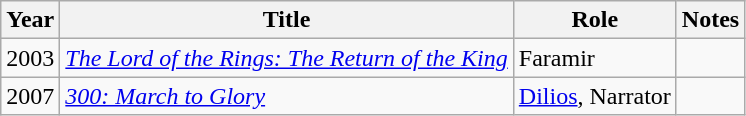<table class="wikitable sortable">
<tr>
<th>Year</th>
<th>Title</th>
<th>Role</th>
<th>Notes</th>
</tr>
<tr>
<td>2003</td>
<td><em><a href='#'>The Lord of the Rings: The Return of the King</a></em></td>
<td>Faramir</td>
<td></td>
</tr>
<tr>
<td>2007</td>
<td><em><a href='#'>300: March to Glory</a></em></td>
<td><a href='#'>Dilios</a>, Narrator</td>
<td></td>
</tr>
</table>
